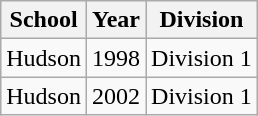<table class="wikitable">
<tr>
<th>School</th>
<th>Year</th>
<th>Division</th>
</tr>
<tr>
<td>Hudson</td>
<td>1998</td>
<td>Division 1</td>
</tr>
<tr>
<td>Hudson</td>
<td>2002</td>
<td>Division 1</td>
</tr>
</table>
